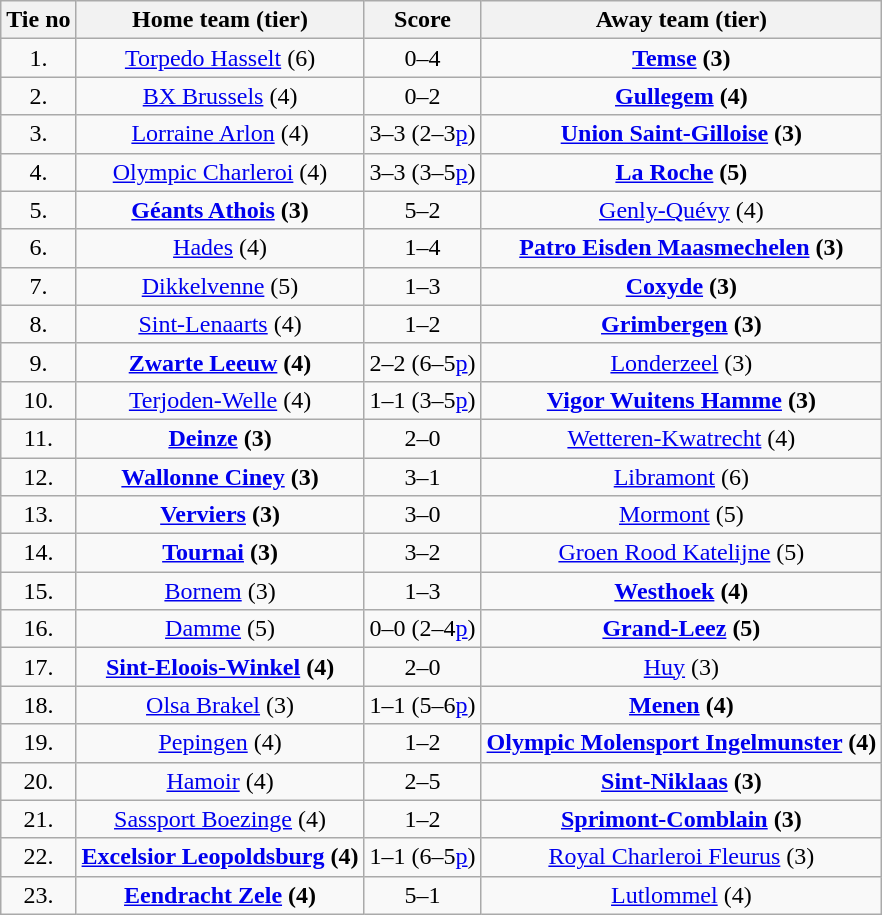<table class="wikitable" style="text-align: center">
<tr>
<th>Tie no</th>
<th>Home team (tier)</th>
<th>Score</th>
<th>Away team (tier)</th>
</tr>
<tr>
<td>1.</td>
<td><a href='#'>Torpedo Hasselt</a> (6)</td>
<td>0–4</td>
<td><strong><a href='#'>Temse</a> (3)</strong></td>
</tr>
<tr>
<td>2.</td>
<td><a href='#'>BX Brussels</a> (4)</td>
<td>0–2</td>
<td><strong><a href='#'>Gullegem</a> (4)</strong></td>
</tr>
<tr>
<td>3.</td>
<td><a href='#'>Lorraine Arlon</a> (4)</td>
<td>3–3 (2–3<a href='#'>p</a>)</td>
<td><strong><a href='#'>Union Saint-Gilloise</a> (3)</strong></td>
</tr>
<tr>
<td>4.</td>
<td><a href='#'>Olympic Charleroi</a> (4)</td>
<td>3–3 (3–5<a href='#'>p</a>)</td>
<td><strong><a href='#'>La Roche</a> (5)</strong></td>
</tr>
<tr>
<td>5.</td>
<td><strong><a href='#'>Géants Athois</a> (3)</strong></td>
<td>5–2</td>
<td><a href='#'>Genly-Quévy</a> (4)</td>
</tr>
<tr>
<td>6.</td>
<td><a href='#'>Hades</a> (4)</td>
<td>1–4</td>
<td><strong><a href='#'>Patro Eisden Maasmechelen</a> (3)</strong></td>
</tr>
<tr>
<td>7.</td>
<td><a href='#'>Dikkelvenne</a> (5)</td>
<td>1–3</td>
<td><strong><a href='#'>Coxyde</a> (3)</strong></td>
</tr>
<tr>
<td>8.</td>
<td><a href='#'>Sint-Lenaarts</a> (4)</td>
<td>1–2</td>
<td><strong><a href='#'>Grimbergen</a> (3)</strong></td>
</tr>
<tr>
<td>9.</td>
<td><strong><a href='#'>Zwarte Leeuw</a> (4)</strong></td>
<td>2–2 (6–5<a href='#'>p</a>)</td>
<td><a href='#'>Londerzeel</a> (3)</td>
</tr>
<tr>
<td>10.</td>
<td><a href='#'>Terjoden-Welle</a> (4)</td>
<td>1–1 (3–5<a href='#'>p</a>)</td>
<td><strong><a href='#'>Vigor Wuitens Hamme</a> (3)</strong></td>
</tr>
<tr>
<td>11.</td>
<td><strong><a href='#'>Deinze</a> (3)</strong></td>
<td>2–0</td>
<td><a href='#'>Wetteren-Kwatrecht</a> (4)</td>
</tr>
<tr>
<td>12.</td>
<td><strong><a href='#'>Wallonne Ciney</a> (3)</strong></td>
<td>3–1</td>
<td><a href='#'>Libramont</a> (6)</td>
</tr>
<tr>
<td>13.</td>
<td><strong><a href='#'>Verviers</a> (3)</strong></td>
<td>3–0</td>
<td><a href='#'>Mormont</a> (5)</td>
</tr>
<tr>
<td>14.</td>
<td><strong><a href='#'>Tournai</a> (3)</strong></td>
<td>3–2</td>
<td><a href='#'>Groen Rood Katelijne</a> (5)</td>
</tr>
<tr>
<td>15.</td>
<td><a href='#'>Bornem</a> (3)</td>
<td>1–3</td>
<td><strong><a href='#'>Westhoek</a> (4)</strong></td>
</tr>
<tr>
<td>16.</td>
<td><a href='#'>Damme</a> (5)</td>
<td>0–0 (2–4<a href='#'>p</a>)</td>
<td><strong><a href='#'>Grand-Leez</a> (5)</strong></td>
</tr>
<tr>
<td>17.</td>
<td><strong><a href='#'>Sint-Eloois-Winkel</a> (4)</strong></td>
<td>2–0</td>
<td><a href='#'>Huy</a> (3)</td>
</tr>
<tr>
<td>18.</td>
<td><a href='#'>Olsa Brakel</a> (3)</td>
<td>1–1 (5–6<a href='#'>p</a>)</td>
<td><strong><a href='#'>Menen</a> (4)</strong></td>
</tr>
<tr>
<td>19.</td>
<td><a href='#'>Pepingen</a> (4)</td>
<td>1–2</td>
<td><strong><a href='#'>Olympic Molensport Ingelmunster</a> (4)</strong></td>
</tr>
<tr>
<td>20.</td>
<td><a href='#'>Hamoir</a> (4)</td>
<td>2–5</td>
<td><strong><a href='#'>Sint-Niklaas</a> (3)</strong></td>
</tr>
<tr>
<td>21.</td>
<td><a href='#'>Sassport Boezinge</a> (4)</td>
<td>1–2</td>
<td><strong><a href='#'>Sprimont-Comblain</a> (3)</strong></td>
</tr>
<tr>
<td>22.</td>
<td><strong><a href='#'>Excelsior Leopoldsburg</a> (4)</strong></td>
<td>1–1 (6–5<a href='#'>p</a>)</td>
<td><a href='#'>Royal Charleroi Fleurus</a> (3)</td>
</tr>
<tr>
<td>23.</td>
<td><strong><a href='#'>Eendracht Zele</a> (4)</strong></td>
<td>5–1</td>
<td><a href='#'>Lutlommel</a> (4)</td>
</tr>
</table>
